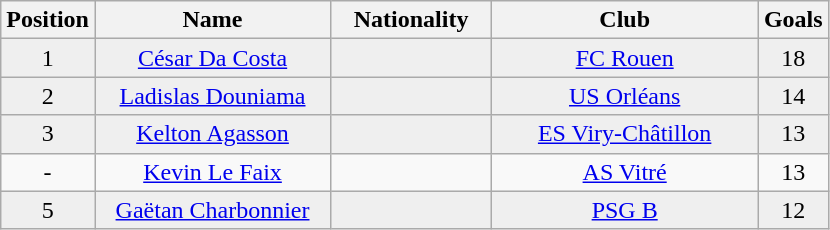<table class="wikitable">
<tr>
<th width="40">Position</th>
<th width="150">Name</th>
<th width="100">Nationality</th>
<th width="170">Club</th>
<th width="40">Goals</th>
</tr>
<tr bgcolor="#EFEFEF">
<td align="center">1</td>
<td style="text-align: center"><a href='#'>César Da Costa</a></td>
<td style="text-align: center"></td>
<td style="text-align: center"><a href='#'>FC Rouen</a></td>
<td style="text-align: center">18</td>
</tr>
<tr bgcolor="#EFEFEF">
<td align="center">2</td>
<td style="text-align: center"><a href='#'>Ladislas Douniama</a></td>
<td style="text-align: center"></td>
<td style="text-align: center"><a href='#'>US Orléans</a></td>
<td style="text-align: center">14</td>
</tr>
<tr bgcolor="#EFEFEF">
<td align="center">3</td>
<td style="text-align: center"><a href='#'>Kelton Agasson</a></td>
<td style="text-align: center"></td>
<td style="text-align: center"><a href='#'>ES Viry-Châtillon</a></td>
<td style="text-align: center">13</td>
</tr>
<tr>
<td align="center">-</td>
<td style="text-align: center"><a href='#'>Kevin Le Faix</a></td>
<td style="text-align: center"></td>
<td style="text-align: center"><a href='#'>AS Vitré</a></td>
<td style="text-align: center">13</td>
</tr>
<tr bgcolor="#EFEFEF">
<td align="center">5</td>
<td style="text-align: center"><a href='#'>Gaëtan Charbonnier</a></td>
<td style="text-align: center"></td>
<td style="text-align: center"><a href='#'>PSG B</a></td>
<td style="text-align: center">12</td>
</tr>
</table>
